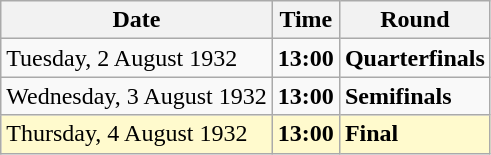<table class="wikitable">
<tr>
<th>Date</th>
<th>Time</th>
<th>Round</th>
</tr>
<tr>
<td>Tuesday, 2 August 1932</td>
<td><strong>13:00</strong></td>
<td><strong>Quarterfinals</strong></td>
</tr>
<tr>
<td>Wednesday, 3 August 1932</td>
<td><strong>13:00</strong></td>
<td><strong>Semifinals</strong></td>
</tr>
<tr style=background:lemonchiffon>
<td>Thursday, 4 August 1932</td>
<td><strong>13:00</strong></td>
<td><strong>Final</strong></td>
</tr>
</table>
